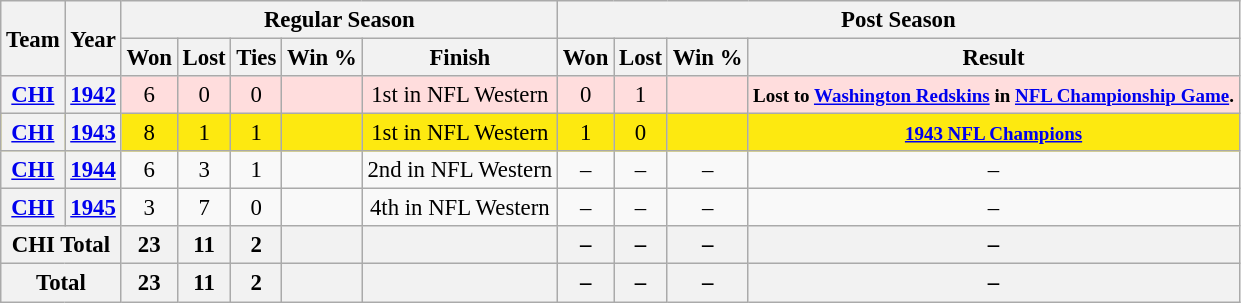<table class="wikitable" style="font-size: 95%; text-align:center;">
<tr>
<th rowspan="2">Team</th>
<th rowspan="2">Year</th>
<th colspan="5">Regular Season</th>
<th colspan="4">Post Season</th>
</tr>
<tr>
<th>Won</th>
<th>Lost</th>
<th>Ties</th>
<th>Win %</th>
<th>Finish</th>
<th>Won</th>
<th>Lost</th>
<th>Win %</th>
<th>Result</th>
</tr>
<tr ! style="background:#fdd;">
<th><a href='#'>CHI</a></th>
<th><a href='#'>1942</a></th>
<td>6</td>
<td>0</td>
<td>0</td>
<td></td>
<td>1st in NFL Western</td>
<td>0</td>
<td>1</td>
<td></td>
<td><small><strong>Lost to <a href='#'>Washington Redskins</a> in <a href='#'>NFL Championship Game</a>.</strong></small></td>
</tr>
<tr ! style="background:#FDE910;">
<th><a href='#'>CHI</a></th>
<th><a href='#'>1943</a></th>
<td>8</td>
<td>1</td>
<td>1</td>
<td></td>
<td>1st in NFL Western</td>
<td>1</td>
<td>0</td>
<td></td>
<td><small><strong><a href='#'>1943 NFL Champions</a></strong></small></td>
</tr>
<tr>
<th><a href='#'>CHI</a></th>
<th><a href='#'>1944</a></th>
<td>6</td>
<td>3</td>
<td>1</td>
<td></td>
<td>2nd in NFL Western</td>
<td>–</td>
<td>–</td>
<td>–</td>
<td>–</td>
</tr>
<tr>
<th><a href='#'>CHI</a></th>
<th><a href='#'>1945</a></th>
<td>3</td>
<td>7</td>
<td>0</td>
<td></td>
<td>4th in NFL Western</td>
<td>–</td>
<td>–</td>
<td>–</td>
<td>–</td>
</tr>
<tr>
<th colspan="2">CHI Total</th>
<th>23</th>
<th>11</th>
<th>2</th>
<th></th>
<th></th>
<th>–</th>
<th>–</th>
<th>–</th>
<th>–</th>
</tr>
<tr>
<th colspan="2">Total</th>
<th>23</th>
<th>11</th>
<th>2</th>
<th></th>
<th></th>
<th>–</th>
<th>–</th>
<th>–</th>
<th>–</th>
</tr>
</table>
